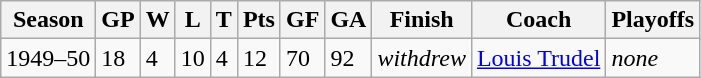<table class="wikitable">
<tr>
<th>Season</th>
<th>GP</th>
<th>W</th>
<th>L</th>
<th>T</th>
<th>Pts</th>
<th>GF</th>
<th>GA</th>
<th>Finish</th>
<th>Coach</th>
<th>Playoffs</th>
</tr>
<tr>
<td>1949–50</td>
<td>18</td>
<td>4</td>
<td>10</td>
<td>4</td>
<td>12</td>
<td>70</td>
<td>92</td>
<td><em>withdrew</em></td>
<td><a href='#'>Louis Trudel</a></td>
<td><em>none</em></td>
</tr>
</table>
